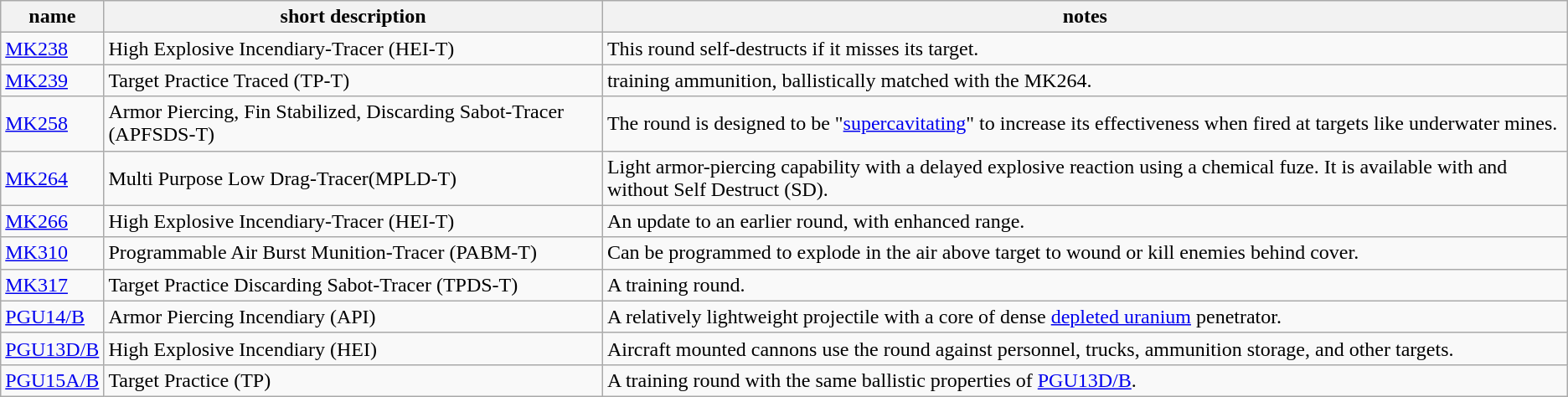<table class="wikitable sortable">
<tr>
<th>name</th>
<th>short description</th>
<th>notes</th>
</tr>
<tr>
<td><a href='#'>MK238</a></td>
<td>High Explosive Incendiary-Tracer (HEI-T)</td>
<td>This round self-destructs if it misses its target.</td>
</tr>
<tr>
<td><a href='#'>MK239</a></td>
<td>Target Practice Traced (TP-T)</td>
<td>training ammunition, ballistically matched with the MK264.</td>
</tr>
<tr>
<td><a href='#'>MK258</a></td>
<td>Armor Piercing, Fin Stabilized, Discarding Sabot-Tracer (APFSDS-T)</td>
<td>The round is designed to be "<a href='#'>supercavitating</a>" to increase its effectiveness when fired at targets like underwater mines.</td>
</tr>
<tr>
<td><a href='#'>MK264</a></td>
<td>Multi Purpose Low Drag-Tracer(MPLD-T)</td>
<td>Light armor-piercing capability with a delayed explosive reaction using a chemical fuze. It is available with and without Self Destruct (SD).</td>
</tr>
<tr>
<td><a href='#'>MK266</a></td>
<td>High Explosive Incendiary-Tracer (HEI-T)</td>
<td>An update to an earlier round, with enhanced range.</td>
</tr>
<tr>
<td><a href='#'>MK310</a></td>
<td>Programmable Air Burst Munition-Tracer (PABM-T)</td>
<td>Can be programmed to explode in the air above target to wound or kill enemies behind cover.</td>
</tr>
<tr>
<td><a href='#'>MK317</a></td>
<td>Target Practice Discarding Sabot-Tracer (TPDS-T)</td>
<td>A training round.</td>
</tr>
<tr>
<td><a href='#'>PGU14/B</a></td>
<td>Armor Piercing Incendiary (API)</td>
<td>A relatively lightweight projectile with a core of dense <a href='#'>depleted uranium</a> penetrator.</td>
</tr>
<tr>
<td><a href='#'>PGU13D/B</a></td>
<td>High Explosive Incendiary (HEI)</td>
<td>Aircraft mounted cannons use the round against personnel, trucks, ammunition storage, and other targets.</td>
</tr>
<tr>
<td><a href='#'>PGU15A/B</a></td>
<td>Target Practice (TP)</td>
<td>A training round with the same ballistic properties of <a href='#'>PGU13D/B</a>.</td>
</tr>
</table>
